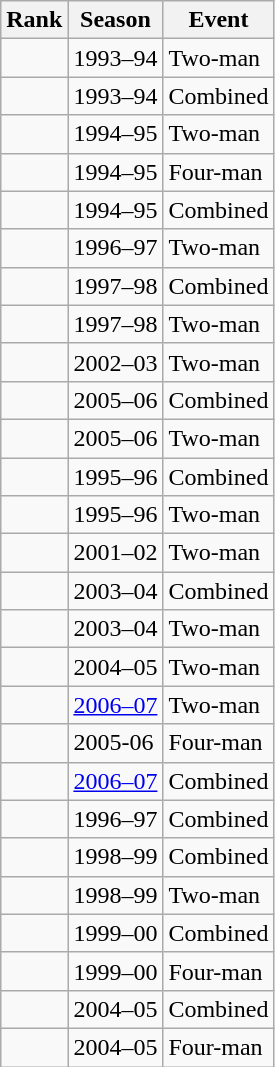<table class="wikitable sortable" align="center">
<tr>
<th align="center">Rank</th>
<th>Season</th>
<th>Event</th>
</tr>
<tr>
<td></td>
<td>1993–94</td>
<td>Two-man</td>
</tr>
<tr>
<td></td>
<td>1993–94</td>
<td>Combined</td>
</tr>
<tr>
<td></td>
<td>1994–95</td>
<td>Two-man</td>
</tr>
<tr>
<td></td>
<td>1994–95</td>
<td>Four-man</td>
</tr>
<tr>
<td></td>
<td>1994–95</td>
<td>Combined</td>
</tr>
<tr>
<td></td>
<td>1996–97</td>
<td>Two-man</td>
</tr>
<tr>
<td></td>
<td>1997–98</td>
<td>Combined</td>
</tr>
<tr>
<td></td>
<td>1997–98</td>
<td>Two-man</td>
</tr>
<tr>
<td></td>
<td>2002–03</td>
<td>Two-man</td>
</tr>
<tr>
<td></td>
<td>2005–06</td>
<td>Combined</td>
</tr>
<tr>
<td></td>
<td>2005–06</td>
<td>Two-man</td>
</tr>
<tr>
<td></td>
<td>1995–96</td>
<td>Combined</td>
</tr>
<tr>
<td></td>
<td>1995–96</td>
<td>Two-man</td>
</tr>
<tr>
<td></td>
<td>2001–02</td>
<td>Two-man</td>
</tr>
<tr>
<td></td>
<td>2003–04</td>
<td>Combined</td>
</tr>
<tr>
<td></td>
<td>2003–04</td>
<td>Two-man</td>
</tr>
<tr>
<td></td>
<td>2004–05</td>
<td>Two-man</td>
</tr>
<tr>
<td></td>
<td><a href='#'>2006–07</a></td>
<td>Two-man</td>
</tr>
<tr>
<td></td>
<td>2005-06</td>
<td>Four-man</td>
</tr>
<tr>
<td></td>
<td><a href='#'>2006–07</a></td>
<td>Combined</td>
</tr>
<tr>
<td></td>
<td>1996–97</td>
<td>Combined</td>
</tr>
<tr>
<td></td>
<td>1998–99</td>
<td>Combined</td>
</tr>
<tr>
<td></td>
<td>1998–99</td>
<td>Two-man</td>
</tr>
<tr>
<td></td>
<td>1999–00</td>
<td>Combined</td>
</tr>
<tr>
<td></td>
<td>1999–00</td>
<td>Four-man</td>
</tr>
<tr>
<td></td>
<td>2004–05</td>
<td>Combined</td>
</tr>
<tr>
<td></td>
<td>2004–05</td>
<td>Four-man</td>
</tr>
</table>
